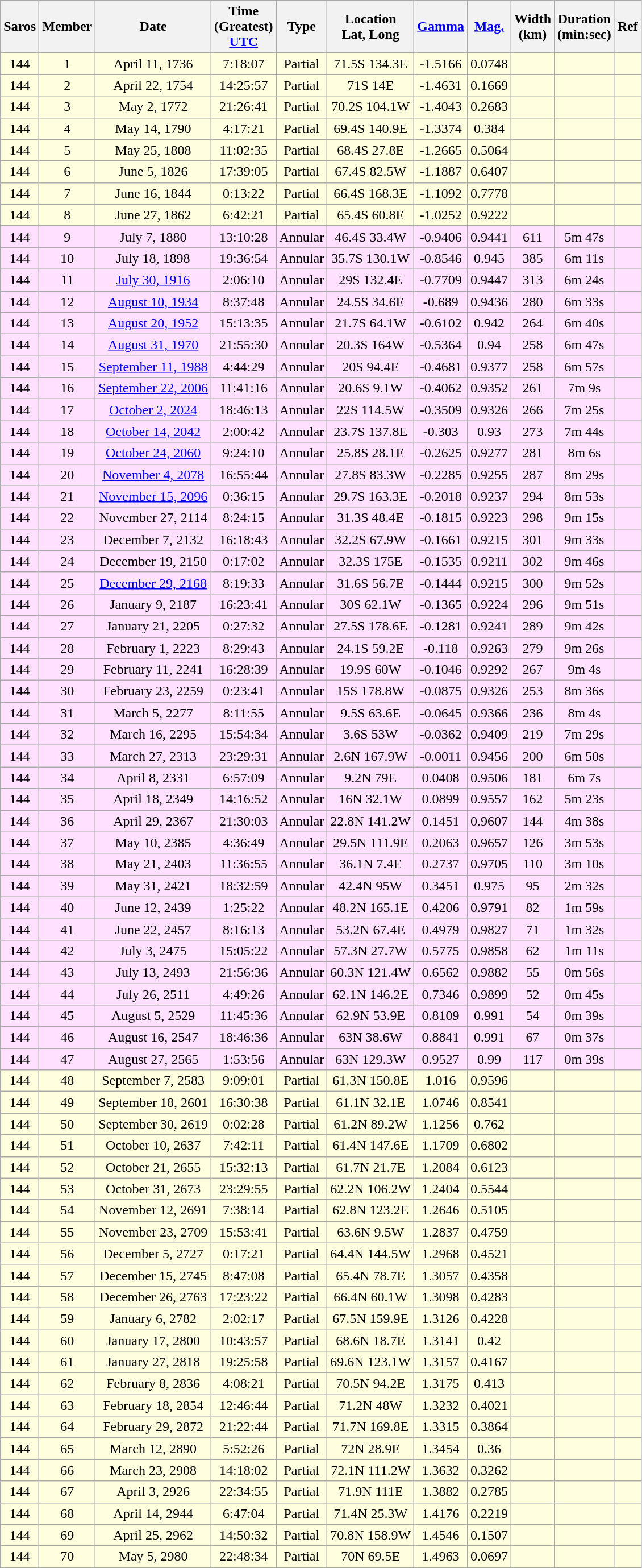<table class=wikitable>
<tr align=center>
<th>Saros</th>
<th>Member</th>
<th>Date</th>
<th>Time<br>(Greatest)<br><a href='#'>UTC</a></th>
<th>Type</th>
<th>Location<br>Lat, Long</th>
<th><a href='#'>Gamma</a></th>
<th><a href='#'>Mag.</a></th>
<th>Width<br>(km)</th>
<th>Duration<br>(min:sec)</th>
<th>Ref</th>
</tr>
<tr align=center bgcolor=#ffffe0>
<td>144</td>
<td>1</td>
<td>April 11, 1736</td>
<td>7:18:07</td>
<td>Partial</td>
<td>71.5S 134.3E</td>
<td>-1.5166</td>
<td>0.0748</td>
<td></td>
<td></td>
<td></td>
</tr>
<tr align=center bgcolor=#ffffe0>
<td>144</td>
<td>2</td>
<td>April 22, 1754</td>
<td>14:25:57</td>
<td>Partial</td>
<td>71S 14E</td>
<td>-1.4631</td>
<td>0.1669</td>
<td></td>
<td></td>
<td></td>
</tr>
<tr align=center bgcolor=#ffffe0>
<td>144</td>
<td>3</td>
<td>May 2, 1772</td>
<td>21:26:41</td>
<td>Partial</td>
<td>70.2S 104.1W</td>
<td>-1.4043</td>
<td>0.2683</td>
<td></td>
<td></td>
<td></td>
</tr>
<tr align=center bgcolor=#ffffe0>
<td>144</td>
<td>4</td>
<td>May 14, 1790</td>
<td>4:17:21</td>
<td>Partial</td>
<td>69.4S 140.9E</td>
<td>-1.3374</td>
<td>0.384</td>
<td></td>
<td></td>
<td></td>
</tr>
<tr align=center bgcolor=#ffffe0>
<td>144</td>
<td>5</td>
<td>May 25, 1808</td>
<td>11:02:35</td>
<td>Partial</td>
<td>68.4S 27.8E</td>
<td>-1.2665</td>
<td>0.5064</td>
<td></td>
<td></td>
<td></td>
</tr>
<tr align=center bgcolor=#ffffe0>
<td>144</td>
<td>6</td>
<td>June 5, 1826</td>
<td>17:39:05</td>
<td>Partial</td>
<td>67.4S 82.5W</td>
<td>-1.1887</td>
<td>0.6407</td>
<td></td>
<td></td>
<td></td>
</tr>
<tr align=center bgcolor=#ffffe0>
<td>144</td>
<td>7</td>
<td>June 16, 1844</td>
<td>0:13:22</td>
<td>Partial</td>
<td>66.4S 168.3E</td>
<td>-1.1092</td>
<td>0.7778</td>
<td></td>
<td></td>
<td></td>
</tr>
<tr align=center bgcolor=#ffffe0>
<td>144</td>
<td>8</td>
<td>June 27, 1862</td>
<td>6:42:21</td>
<td>Partial</td>
<td>65.4S 60.8E</td>
<td>-1.0252</td>
<td>0.9222</td>
<td></td>
<td></td>
<td></td>
</tr>
<tr align=center bgcolor=#ffe0ff>
<td>144</td>
<td>9</td>
<td>July 7, 1880</td>
<td>13:10:28</td>
<td>Annular</td>
<td>46.4S 33.4W</td>
<td>-0.9406</td>
<td>0.9441</td>
<td>611</td>
<td>5m 47s</td>
<td></td>
</tr>
<tr align=center bgcolor=#ffe0ff>
<td>144</td>
<td>10</td>
<td>July 18, 1898</td>
<td>19:36:54</td>
<td>Annular</td>
<td>35.7S 130.1W</td>
<td>-0.8546</td>
<td>0.945</td>
<td>385</td>
<td>6m 11s</td>
<td></td>
</tr>
<tr align=center bgcolor=#ffe0ff>
<td>144</td>
<td>11</td>
<td><a href='#'>July 30, 1916</a></td>
<td>2:06:10</td>
<td>Annular</td>
<td>29S 132.4E</td>
<td>-0.7709</td>
<td>0.9447</td>
<td>313</td>
<td>6m 24s</td>
<td></td>
</tr>
<tr align=center bgcolor=#ffe0ff>
<td>144</td>
<td>12</td>
<td><a href='#'>August 10, 1934</a></td>
<td>8:37:48</td>
<td>Annular</td>
<td>24.5S 34.6E</td>
<td>-0.689</td>
<td>0.9436</td>
<td>280</td>
<td>6m 33s</td>
<td></td>
</tr>
<tr align=center bgcolor=#ffe0ff>
<td>144</td>
<td>13</td>
<td><a href='#'>August 20, 1952</a></td>
<td>15:13:35</td>
<td>Annular</td>
<td>21.7S 64.1W</td>
<td>-0.6102</td>
<td>0.942</td>
<td>264</td>
<td>6m 40s</td>
<td></td>
</tr>
<tr align=center bgcolor=#ffe0ff>
<td>144</td>
<td>14</td>
<td><a href='#'>August 31, 1970</a></td>
<td>21:55:30</td>
<td>Annular</td>
<td>20.3S 164W</td>
<td>-0.5364</td>
<td>0.94</td>
<td>258</td>
<td>6m 47s</td>
<td></td>
</tr>
<tr align=center bgcolor=#ffe0ff>
<td>144</td>
<td>15</td>
<td><a href='#'>September 11, 1988</a></td>
<td>4:44:29</td>
<td>Annular</td>
<td>20S 94.4E</td>
<td>-0.4681</td>
<td>0.9377</td>
<td>258</td>
<td>6m 57s</td>
<td></td>
</tr>
<tr align=center bgcolor=#ffe0ff>
<td>144</td>
<td>16</td>
<td><a href='#'>September 22, 2006</a></td>
<td>11:41:16</td>
<td>Annular</td>
<td>20.6S 9.1W</td>
<td>-0.4062</td>
<td>0.9352</td>
<td>261</td>
<td>7m 9s</td>
<td></td>
</tr>
<tr align=center bgcolor=#ffe0ff>
<td>144</td>
<td>17</td>
<td><a href='#'>October 2, 2024</a></td>
<td>18:46:13</td>
<td>Annular</td>
<td>22S 114.5W</td>
<td>-0.3509</td>
<td>0.9326</td>
<td>266</td>
<td>7m 25s</td>
<td></td>
</tr>
<tr align=center bgcolor=#ffe0ff>
<td>144</td>
<td>18</td>
<td><a href='#'>October 14, 2042</a></td>
<td>2:00:42</td>
<td>Annular</td>
<td>23.7S 137.8E</td>
<td>-0.303</td>
<td>0.93</td>
<td>273</td>
<td>7m 44s</td>
<td></td>
</tr>
<tr align=center bgcolor=#ffe0ff>
<td>144</td>
<td>19</td>
<td><a href='#'>October 24, 2060</a></td>
<td>9:24:10</td>
<td>Annular</td>
<td>25.8S 28.1E</td>
<td>-0.2625</td>
<td>0.9277</td>
<td>281</td>
<td>8m 6s</td>
<td></td>
</tr>
<tr align=center bgcolor=#ffe0ff>
<td>144</td>
<td>20</td>
<td><a href='#'>November 4, 2078</a></td>
<td>16:55:44</td>
<td>Annular</td>
<td>27.8S 83.3W</td>
<td>-0.2285</td>
<td>0.9255</td>
<td>287</td>
<td>8m 29s</td>
<td></td>
</tr>
<tr align=center bgcolor=#ffe0ff>
<td>144</td>
<td>21</td>
<td><a href='#'>November 15, 2096</a></td>
<td>0:36:15</td>
<td>Annular</td>
<td>29.7S 163.3E</td>
<td>-0.2018</td>
<td>0.9237</td>
<td>294</td>
<td>8m 53s</td>
<td></td>
</tr>
<tr align=center bgcolor=#ffe0ff>
<td>144</td>
<td>22</td>
<td>November 27, 2114</td>
<td>8:24:15</td>
<td>Annular</td>
<td>31.3S 48.4E</td>
<td>-0.1815</td>
<td>0.9223</td>
<td>298</td>
<td>9m 15s</td>
<td></td>
</tr>
<tr align=center bgcolor=#ffe0ff>
<td>144</td>
<td>23</td>
<td>December 7, 2132</td>
<td>16:18:43</td>
<td>Annular</td>
<td>32.2S 67.9W</td>
<td>-0.1661</td>
<td>0.9215</td>
<td>301</td>
<td>9m 33s</td>
<td></td>
</tr>
<tr align=center bgcolor=#ffe0ff>
<td>144</td>
<td>24</td>
<td>December 19, 2150</td>
<td>0:17:02</td>
<td>Annular</td>
<td>32.3S 175E</td>
<td>-0.1535</td>
<td>0.9211</td>
<td>302</td>
<td>9m 46s</td>
<td></td>
</tr>
<tr align=center bgcolor=#ffe0ff>
<td>144</td>
<td>25</td>
<td><a href='#'>December 29, 2168</a></td>
<td>8:19:33</td>
<td>Annular</td>
<td>31.6S 56.7E</td>
<td>-0.1444</td>
<td>0.9215</td>
<td>300</td>
<td>9m 52s</td>
<td></td>
</tr>
<tr align=center bgcolor=#ffe0ff>
<td>144</td>
<td>26</td>
<td>January 9, 2187</td>
<td>16:23:41</td>
<td>Annular</td>
<td>30S 62.1W</td>
<td>-0.1365</td>
<td>0.9224</td>
<td>296</td>
<td>9m 51s</td>
<td></td>
</tr>
<tr align=center bgcolor=#ffe0ff>
<td>144</td>
<td>27</td>
<td>January 21, 2205</td>
<td>0:27:32</td>
<td>Annular</td>
<td>27.5S 178.6E</td>
<td>-0.1281</td>
<td>0.9241</td>
<td>289</td>
<td>9m 42s</td>
<td></td>
</tr>
<tr align=center bgcolor=#ffe0ff>
<td>144</td>
<td>28</td>
<td>February 1, 2223</td>
<td>8:29:43</td>
<td>Annular</td>
<td>24.1S 59.2E</td>
<td>-0.118</td>
<td>0.9263</td>
<td>279</td>
<td>9m 26s</td>
<td></td>
</tr>
<tr align=center bgcolor=#ffe0ff>
<td>144</td>
<td>29</td>
<td>February 11, 2241</td>
<td>16:28:39</td>
<td>Annular</td>
<td>19.9S 60W</td>
<td>-0.1046</td>
<td>0.9292</td>
<td>267</td>
<td>9m 4s</td>
<td></td>
</tr>
<tr align=center bgcolor=#ffe0ff>
<td>144</td>
<td>30</td>
<td>February 23, 2259</td>
<td>0:23:41</td>
<td>Annular</td>
<td>15S 178.8W</td>
<td>-0.0875</td>
<td>0.9326</td>
<td>253</td>
<td>8m 36s</td>
<td></td>
</tr>
<tr align=center bgcolor=#ffe0ff>
<td>144</td>
<td>31</td>
<td>March 5, 2277</td>
<td>8:11:55</td>
<td>Annular</td>
<td>9.5S 63.6E</td>
<td>-0.0645</td>
<td>0.9366</td>
<td>236</td>
<td>8m 4s</td>
<td></td>
</tr>
<tr align=center bgcolor=#ffe0ff>
<td>144</td>
<td>32</td>
<td>March 16, 2295</td>
<td>15:54:34</td>
<td>Annular</td>
<td>3.6S 53W</td>
<td>-0.0362</td>
<td>0.9409</td>
<td>219</td>
<td>7m 29s</td>
<td></td>
</tr>
<tr align=center bgcolor=#ffe0ff>
<td>144</td>
<td>33</td>
<td>March 27, 2313</td>
<td>23:29:31</td>
<td>Annular</td>
<td>2.6N 167.9W</td>
<td>-0.0011</td>
<td>0.9456</td>
<td>200</td>
<td>6m 50s</td>
<td></td>
</tr>
<tr align=center bgcolor=#ffe0ff>
<td>144</td>
<td>34</td>
<td>April 8, 2331</td>
<td>6:57:09</td>
<td>Annular</td>
<td>9.2N 79E</td>
<td>0.0408</td>
<td>0.9506</td>
<td>181</td>
<td>6m 7s</td>
<td></td>
</tr>
<tr align=center bgcolor=#ffe0ff>
<td>144</td>
<td>35</td>
<td>April 18, 2349</td>
<td>14:16:52</td>
<td>Annular</td>
<td>16N 32.1W</td>
<td>0.0899</td>
<td>0.9557</td>
<td>162</td>
<td>5m 23s</td>
<td></td>
</tr>
<tr align=center bgcolor=#ffe0ff>
<td>144</td>
<td>36</td>
<td>April 29, 2367</td>
<td>21:30:03</td>
<td>Annular</td>
<td>22.8N 141.2W</td>
<td>0.1451</td>
<td>0.9607</td>
<td>144</td>
<td>4m 38s</td>
<td></td>
</tr>
<tr align=center bgcolor=#ffe0ff>
<td>144</td>
<td>37</td>
<td>May 10, 2385</td>
<td>4:36:49</td>
<td>Annular</td>
<td>29.5N 111.9E</td>
<td>0.2063</td>
<td>0.9657</td>
<td>126</td>
<td>3m 53s</td>
<td></td>
</tr>
<tr align=center bgcolor=#ffe0ff>
<td>144</td>
<td>38</td>
<td>May 21, 2403</td>
<td>11:36:55</td>
<td>Annular</td>
<td>36.1N 7.4E</td>
<td>0.2737</td>
<td>0.9705</td>
<td>110</td>
<td>3m 10s</td>
<td></td>
</tr>
<tr align=center bgcolor=#ffe0ff>
<td>144</td>
<td>39</td>
<td>May 31, 2421</td>
<td>18:32:59</td>
<td>Annular</td>
<td>42.4N 95W</td>
<td>0.3451</td>
<td>0.975</td>
<td>95</td>
<td>2m 32s</td>
<td></td>
</tr>
<tr align=center bgcolor=#ffe0ff>
<td>144</td>
<td>40</td>
<td>June 12, 2439</td>
<td>1:25:22</td>
<td>Annular</td>
<td>48.2N 165.1E</td>
<td>0.4206</td>
<td>0.9791</td>
<td>82</td>
<td>1m 59s</td>
<td></td>
</tr>
<tr align=center bgcolor=#ffe0ff>
<td>144</td>
<td>41</td>
<td>June 22, 2457</td>
<td>8:16:13</td>
<td>Annular</td>
<td>53.2N 67.4E</td>
<td>0.4979</td>
<td>0.9827</td>
<td>71</td>
<td>1m 32s</td>
<td></td>
</tr>
<tr align=center bgcolor=#ffe0ff>
<td>144</td>
<td>42</td>
<td>July 3, 2475</td>
<td>15:05:22</td>
<td>Annular</td>
<td>57.3N 27.7W</td>
<td>0.5775</td>
<td>0.9858</td>
<td>62</td>
<td>1m 11s</td>
<td></td>
</tr>
<tr align=center bgcolor=#ffe0ff>
<td>144</td>
<td>43</td>
<td>July 13, 2493</td>
<td>21:56:36</td>
<td>Annular</td>
<td>60.3N 121.4W</td>
<td>0.6562</td>
<td>0.9882</td>
<td>55</td>
<td>0m 56s</td>
<td></td>
</tr>
<tr align=center bgcolor=#ffe0ff>
<td>144</td>
<td>44</td>
<td>July 26, 2511</td>
<td>4:49:26</td>
<td>Annular</td>
<td>62.1N 146.2E</td>
<td>0.7346</td>
<td>0.9899</td>
<td>52</td>
<td>0m 45s</td>
<td></td>
</tr>
<tr align=center bgcolor=#ffe0ff>
<td>144</td>
<td>45</td>
<td>August 5, 2529</td>
<td>11:45:36</td>
<td>Annular</td>
<td>62.9N 53.9E</td>
<td>0.8109</td>
<td>0.991</td>
<td>54</td>
<td>0m 39s</td>
<td></td>
</tr>
<tr align=center bgcolor=#ffe0ff>
<td>144</td>
<td>46</td>
<td>August 16, 2547</td>
<td>18:46:36</td>
<td>Annular</td>
<td>63N 38.6W</td>
<td>0.8841</td>
<td>0.991</td>
<td>67</td>
<td>0m 37s</td>
<td></td>
</tr>
<tr align=center bgcolor=#ffe0ff>
<td>144</td>
<td>47</td>
<td>August 27, 2565</td>
<td>1:53:56</td>
<td>Annular</td>
<td>63N 129.3W</td>
<td>0.9527</td>
<td>0.99</td>
<td>117</td>
<td>0m 39s</td>
<td></td>
</tr>
<tr align=center bgcolor=#ffffe0>
<td>144</td>
<td>48</td>
<td>September 7, 2583</td>
<td>9:09:01</td>
<td>Partial</td>
<td>61.3N 150.8E</td>
<td>1.016</td>
<td>0.9596</td>
<td></td>
<td></td>
<td></td>
</tr>
<tr align=center bgcolor=#ffffe0>
<td>144</td>
<td>49</td>
<td>September 18, 2601</td>
<td>16:30:38</td>
<td>Partial</td>
<td>61.1N 32.1E</td>
<td>1.0746</td>
<td>0.8541</td>
<td></td>
<td></td>
<td></td>
</tr>
<tr align=center bgcolor=#ffffe0>
<td>144</td>
<td>50</td>
<td>September 30, 2619</td>
<td>0:02:28</td>
<td>Partial</td>
<td>61.2N 89.2W</td>
<td>1.1256</td>
<td>0.762</td>
<td></td>
<td></td>
<td></td>
</tr>
<tr align=center bgcolor=#ffffe0>
<td>144</td>
<td>51</td>
<td>October 10, 2637</td>
<td>7:42:11</td>
<td>Partial</td>
<td>61.4N 147.6E</td>
<td>1.1709</td>
<td>0.6802</td>
<td></td>
<td></td>
<td></td>
</tr>
<tr align=center bgcolor=#ffffe0>
<td>144</td>
<td>52</td>
<td>October 21, 2655</td>
<td>15:32:13</td>
<td>Partial</td>
<td>61.7N 21.7E</td>
<td>1.2084</td>
<td>0.6123</td>
<td></td>
<td></td>
<td></td>
</tr>
<tr align=center bgcolor=#ffffe0>
<td>144</td>
<td>53</td>
<td>October 31, 2673</td>
<td>23:29:55</td>
<td>Partial</td>
<td>62.2N 106.2W</td>
<td>1.2404</td>
<td>0.5544</td>
<td></td>
<td></td>
<td></td>
</tr>
<tr align=center bgcolor=#ffffe0>
<td>144</td>
<td>54</td>
<td>November 12, 2691</td>
<td>7:38:14</td>
<td>Partial</td>
<td>62.8N 123.2E</td>
<td>1.2646</td>
<td>0.5105</td>
<td></td>
<td></td>
<td></td>
</tr>
<tr align=center bgcolor=#ffffe0>
<td>144</td>
<td>55</td>
<td>November 23, 2709</td>
<td>15:53:41</td>
<td>Partial</td>
<td>63.6N 9.5W</td>
<td>1.2837</td>
<td>0.4759</td>
<td></td>
<td></td>
<td></td>
</tr>
<tr align=center bgcolor=#ffffe0>
<td>144</td>
<td>56</td>
<td>December 5, 2727</td>
<td>0:17:21</td>
<td>Partial</td>
<td>64.4N 144.5W</td>
<td>1.2968</td>
<td>0.4521</td>
<td></td>
<td></td>
<td></td>
</tr>
<tr align=center bgcolor=#ffffe0>
<td>144</td>
<td>57</td>
<td>December 15, 2745</td>
<td>8:47:08</td>
<td>Partial</td>
<td>65.4N 78.7E</td>
<td>1.3057</td>
<td>0.4358</td>
<td></td>
<td></td>
<td></td>
</tr>
<tr align=center bgcolor=#ffffe0>
<td>144</td>
<td>58</td>
<td>December 26, 2763</td>
<td>17:23:22</td>
<td>Partial</td>
<td>66.4N 60.1W</td>
<td>1.3098</td>
<td>0.4283</td>
<td></td>
<td></td>
<td></td>
</tr>
<tr align=center bgcolor=#ffffe0>
<td>144</td>
<td>59</td>
<td>January 6, 2782</td>
<td>2:02:17</td>
<td>Partial</td>
<td>67.5N 159.9E</td>
<td>1.3126</td>
<td>0.4228</td>
<td></td>
<td></td>
<td></td>
</tr>
<tr align=center bgcolor=#ffffe0>
<td>144</td>
<td>60</td>
<td>January 17, 2800</td>
<td>10:43:57</td>
<td>Partial</td>
<td>68.6N 18.7E</td>
<td>1.3141</td>
<td>0.42</td>
<td></td>
<td></td>
<td></td>
</tr>
<tr align=center bgcolor=#ffffe0>
<td>144</td>
<td>61</td>
<td>January 27, 2818</td>
<td>19:25:58</td>
<td>Partial</td>
<td>69.6N 123.1W</td>
<td>1.3157</td>
<td>0.4167</td>
<td></td>
<td></td>
<td></td>
</tr>
<tr align=center bgcolor=#ffffe0>
<td>144</td>
<td>62</td>
<td>February 8, 2836</td>
<td>4:08:21</td>
<td>Partial</td>
<td>70.5N 94.2E</td>
<td>1.3175</td>
<td>0.413</td>
<td></td>
<td></td>
<td></td>
</tr>
<tr align=center bgcolor=#ffffe0>
<td>144</td>
<td>63</td>
<td>February 18, 2854</td>
<td>12:46:44</td>
<td>Partial</td>
<td>71.2N 48W</td>
<td>1.3232</td>
<td>0.4021</td>
<td></td>
<td></td>
<td></td>
</tr>
<tr align=center bgcolor=#ffffe0>
<td>144</td>
<td>64</td>
<td>February 29, 2872</td>
<td>21:22:44</td>
<td>Partial</td>
<td>71.7N 169.8E</td>
<td>1.3315</td>
<td>0.3864</td>
<td></td>
<td></td>
<td></td>
</tr>
<tr align=center bgcolor=#ffffe0>
<td>144</td>
<td>65</td>
<td>March 12, 2890</td>
<td>5:52:26</td>
<td>Partial</td>
<td>72N 28.9E</td>
<td>1.3454</td>
<td>0.36</td>
<td></td>
<td></td>
<td></td>
</tr>
<tr align=center bgcolor=#ffffe0>
<td>144</td>
<td>66</td>
<td>March 23, 2908</td>
<td>14:18:02</td>
<td>Partial</td>
<td>72.1N 111.2W</td>
<td>1.3632</td>
<td>0.3262</td>
<td></td>
<td></td>
<td></td>
</tr>
<tr align=center bgcolor=#ffffe0>
<td>144</td>
<td>67</td>
<td>April 3, 2926</td>
<td>22:34:55</td>
<td>Partial</td>
<td>71.9N 111E</td>
<td>1.3882</td>
<td>0.2785</td>
<td></td>
<td></td>
<td></td>
</tr>
<tr align=center bgcolor=#ffffe0>
<td>144</td>
<td>68</td>
<td>April 14, 2944</td>
<td>6:47:04</td>
<td>Partial</td>
<td>71.4N 25.3W</td>
<td>1.4176</td>
<td>0.2219</td>
<td></td>
<td></td>
<td></td>
</tr>
<tr align=center bgcolor=#ffffe0>
<td>144</td>
<td>69</td>
<td>April 25, 2962</td>
<td>14:50:32</td>
<td>Partial</td>
<td>70.8N 158.9W</td>
<td>1.4546</td>
<td>0.1507</td>
<td></td>
<td></td>
<td></td>
</tr>
<tr align=center bgcolor=#ffffe0>
<td>144</td>
<td>70</td>
<td>May 5, 2980</td>
<td>22:48:34</td>
<td>Partial</td>
<td>70N 69.5E</td>
<td>1.4963</td>
<td>0.0697</td>
<td></td>
<td></td>
<td></td>
</tr>
</table>
